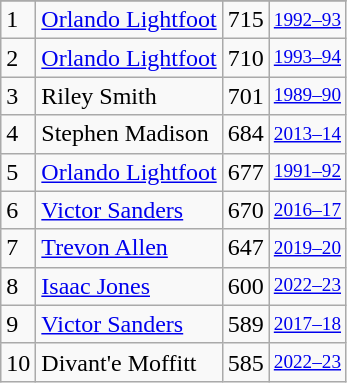<table class="wikitable">
<tr>
</tr>
<tr>
<td>1</td>
<td><a href='#'>Orlando Lightfoot</a></td>
<td>715</td>
<td style="font-size:80%;"><a href='#'>1992–93</a></td>
</tr>
<tr>
<td>2</td>
<td><a href='#'>Orlando Lightfoot</a></td>
<td>710</td>
<td style="font-size:80%;"><a href='#'>1993–94</a></td>
</tr>
<tr>
<td>3</td>
<td>Riley Smith</td>
<td>701</td>
<td style="font-size:80%;"><a href='#'>1989–90</a></td>
</tr>
<tr>
<td>4</td>
<td>Stephen Madison</td>
<td>684</td>
<td style="font-size:80%;"><a href='#'>2013–14</a></td>
</tr>
<tr>
<td>5</td>
<td><a href='#'>Orlando Lightfoot</a></td>
<td>677</td>
<td style="font-size:80%;"><a href='#'>1991–92</a></td>
</tr>
<tr>
<td>6</td>
<td><a href='#'>Victor Sanders</a></td>
<td>670</td>
<td style="font-size:80%;"><a href='#'>2016–17</a></td>
</tr>
<tr>
<td>7</td>
<td><a href='#'>Trevon Allen</a></td>
<td>647</td>
<td style="font-size:80%;"><a href='#'>2019–20</a></td>
</tr>
<tr>
<td>8</td>
<td><a href='#'>Isaac Jones</a></td>
<td>600</td>
<td style="font-size:80%;"><a href='#'>2022–23</a></td>
</tr>
<tr>
<td>9</td>
<td><a href='#'>Victor Sanders</a></td>
<td>589</td>
<td style="font-size:80%;"><a href='#'>2017–18</a></td>
</tr>
<tr>
<td>10</td>
<td>Divant'e Moffitt</td>
<td>585</td>
<td style="font-size:80%;"><a href='#'>2022–23</a></td>
</tr>
</table>
